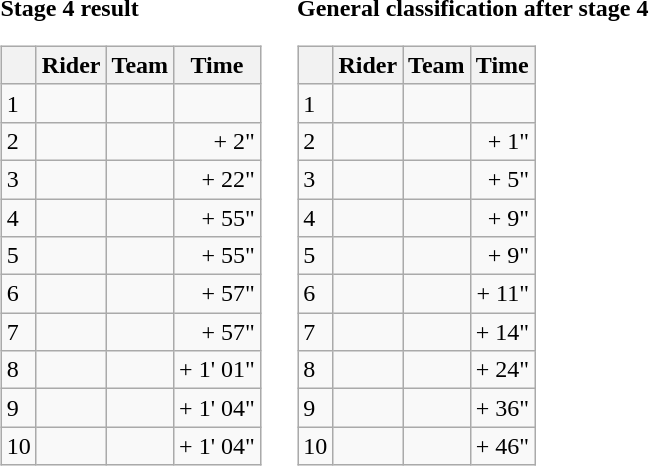<table>
<tr>
<td><strong>Stage 4 result</strong><br><table class="wikitable">
<tr>
<th></th>
<th>Rider</th>
<th>Team</th>
<th>Time</th>
</tr>
<tr>
<td>1</td>
<td></td>
<td></td>
<td align="right"></td>
</tr>
<tr>
<td>2</td>
<td></td>
<td></td>
<td align="right">+ 2"</td>
</tr>
<tr>
<td>3</td>
<td></td>
<td></td>
<td align="right">+ 22"</td>
</tr>
<tr>
<td>4</td>
<td></td>
<td></td>
<td align="right">+ 55"</td>
</tr>
<tr>
<td>5</td>
<td></td>
<td></td>
<td align="right">+ 55"</td>
</tr>
<tr>
<td>6</td>
<td></td>
<td></td>
<td align="right">+ 57"</td>
</tr>
<tr>
<td>7</td>
<td></td>
<td></td>
<td align="right">+ 57"</td>
</tr>
<tr>
<td>8</td>
<td></td>
<td></td>
<td align="right">+ 1' 01"</td>
</tr>
<tr>
<td>9</td>
<td></td>
<td></td>
<td align="right">+ 1' 04"</td>
</tr>
<tr>
<td>10</td>
<td></td>
<td></td>
<td align="right">+ 1' 04"</td>
</tr>
</table>
</td>
<td></td>
<td><strong>General classification after stage 4</strong><br><table class="wikitable">
<tr>
<th></th>
<th>Rider</th>
<th>Team</th>
<th>Time</th>
</tr>
<tr>
<td>1</td>
<td> </td>
<td></td>
<td align="right"></td>
</tr>
<tr>
<td>2</td>
<td></td>
<td></td>
<td align="right">+ 1"</td>
</tr>
<tr>
<td>3</td>
<td></td>
<td></td>
<td align="right">+ 5"</td>
</tr>
<tr>
<td>4</td>
<td></td>
<td></td>
<td align="right">+ 9"</td>
</tr>
<tr>
<td>5</td>
<td></td>
<td></td>
<td align="right">+ 9"</td>
</tr>
<tr>
<td>6</td>
<td></td>
<td></td>
<td align="right">+ 11"</td>
</tr>
<tr>
<td>7</td>
<td></td>
<td></td>
<td align="right">+ 14"</td>
</tr>
<tr>
<td>8</td>
<td></td>
<td></td>
<td align="right">+ 24"</td>
</tr>
<tr>
<td>9</td>
<td></td>
<td></td>
<td align="right">+ 36"</td>
</tr>
<tr>
<td>10</td>
<td></td>
<td></td>
<td align="right">+ 46"</td>
</tr>
</table>
</td>
</tr>
</table>
